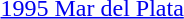<table>
<tr>
<td><a href='#'>1995 Mar del Plata</a><br></td>
<td></td>
<td></td>
<td></td>
</tr>
</table>
